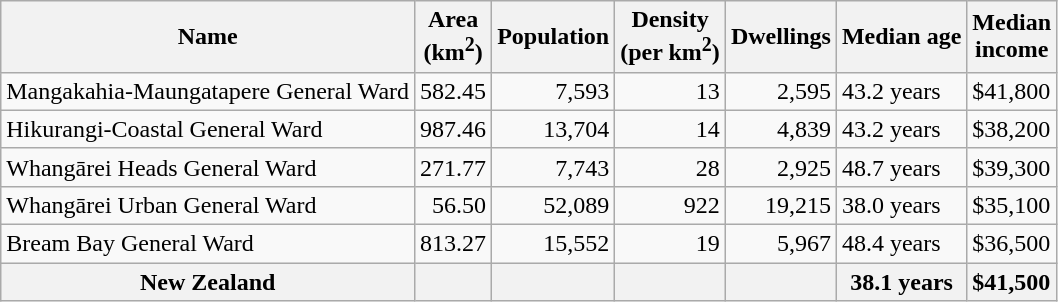<table class="wikitable">
<tr>
<th>Name</th>
<th>Area<br>(km<sup>2</sup>)</th>
<th>Population</th>
<th>Density<br>(per km<sup>2</sup>)</th>
<th>Dwellings</th>
<th>Median age</th>
<th>Median<br>income</th>
</tr>
<tr>
<td>Mangakahia-Maungatapere General Ward</td>
<td style="text-align:right;">582.45</td>
<td style="text-align:right;">7,593</td>
<td style="text-align:right;">13</td>
<td style="text-align:right;">2,595</td>
<td>43.2 years</td>
<td>$41,800</td>
</tr>
<tr>
<td>Hikurangi-Coastal General Ward</td>
<td style="text-align:right;">987.46</td>
<td style="text-align:right;">13,704</td>
<td style="text-align:right;">14</td>
<td style="text-align:right;">4,839</td>
<td>43.2 years</td>
<td>$38,200</td>
</tr>
<tr>
<td>Whangārei Heads General Ward</td>
<td style="text-align:right;">271.77</td>
<td style="text-align:right;">7,743</td>
<td style="text-align:right;">28</td>
<td style="text-align:right;">2,925</td>
<td>48.7 years</td>
<td>$39,300</td>
</tr>
<tr>
<td>Whangārei Urban General Ward</td>
<td style="text-align:right;">56.50</td>
<td style="text-align:right;">52,089</td>
<td style="text-align:right;">922</td>
<td style="text-align:right;">19,215</td>
<td>38.0 years</td>
<td>$35,100</td>
</tr>
<tr>
<td>Bream Bay General Ward</td>
<td style="text-align:right;">813.27</td>
<td style="text-align:right;">15,552</td>
<td style="text-align:right;">19</td>
<td style="text-align:right;">5,967</td>
<td>48.4 years</td>
<td>$36,500</td>
</tr>
<tr>
<th>New Zealand</th>
<th></th>
<th></th>
<th></th>
<th></th>
<th>38.1 years</th>
<th style="text-align:left;">$41,500</th>
</tr>
</table>
